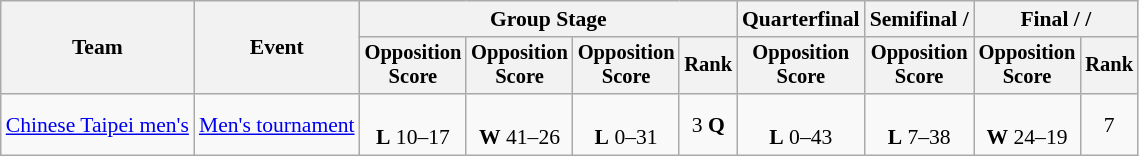<table class=wikitable style=font-size:90%;text-align:center>
<tr>
<th rowspan=2>Team</th>
<th rowspan=2>Event</th>
<th colspan=4>Group Stage</th>
<th>Quarterfinal</th>
<th>Semifinal / </th>
<th colspan=2>Final /  / </th>
</tr>
<tr style=font-size:95%>
<th>Opposition<br>Score</th>
<th>Opposition<br>Score</th>
<th>Opposition<br>Score</th>
<th>Rank</th>
<th>Opposition<br>Score</th>
<th>Opposition<br>Score</th>
<th>Opposition<br>Score</th>
<th>Rank</th>
</tr>
<tr>
<td align=left><a href='#'>Chinese Taipei men's</a></td>
<td align=left rowpsan=2><a href='#'>Men's tournament</a></td>
<td><br><strong>L</strong> 10–17</td>
<td><br><strong>W</strong> 41–26</td>
<td><br><strong>L</strong> 0–31</td>
<td>3 <strong>Q</strong></td>
<td><br><strong>L</strong> 0–43</td>
<td><br><strong>L</strong> 7–38</td>
<td><br><strong>W</strong> 24–19</td>
<td>7</td>
</tr>
</table>
